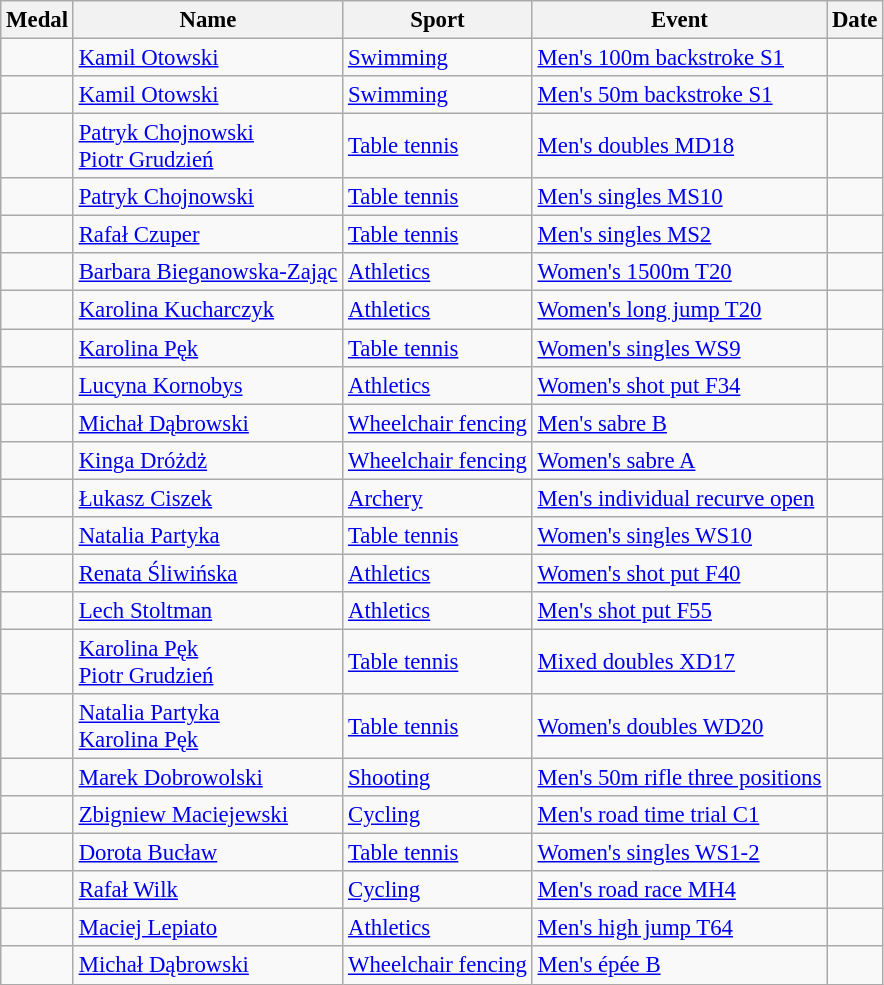<table class="wikitable sortable" style="font-size: 95%;">
<tr>
<th>Medal</th>
<th>Name</th>
<th>Sport</th>
<th>Event</th>
<th>Date</th>
</tr>
<tr>
<td></td>
<td><a href='#'>Kamil Otowski</a></td>
<td><a href='#'>Swimming</a></td>
<td><a href='#'>Men's 100m backstroke S1</a></td>
<td></td>
</tr>
<tr>
<td></td>
<td><a href='#'>Kamil Otowski</a></td>
<td><a href='#'>Swimming</a></td>
<td><a href='#'>Men's 50m backstroke S1</a></td>
<td></td>
</tr>
<tr>
<td></td>
<td><a href='#'>Patryk Chojnowski</a> <br><a href='#'>Piotr Grudzień</a></td>
<td><a href='#'>Table tennis</a></td>
<td><a href='#'>Men's doubles MD18</a></td>
<td></td>
</tr>
<tr>
<td></td>
<td><a href='#'>Patryk Chojnowski</a></td>
<td><a href='#'>Table tennis</a></td>
<td><a href='#'>Men's singles MS10</a></td>
<td></td>
</tr>
<tr>
<td></td>
<td><a href='#'>Rafał Czuper</a></td>
<td><a href='#'>Table tennis</a></td>
<td><a href='#'>Men's singles MS2</a></td>
<td></td>
</tr>
<tr>
<td></td>
<td><a href='#'>Barbara Bieganowska-Zając</a></td>
<td><a href='#'>Athletics</a></td>
<td><a href='#'>Women's 1500m T20</a></td>
<td></td>
</tr>
<tr>
<td></td>
<td><a href='#'>Karolina Kucharczyk</a></td>
<td><a href='#'>Athletics</a></td>
<td><a href='#'>Women's long jump T20</a></td>
<td></td>
</tr>
<tr>
<td></td>
<td><a href='#'>Karolina Pęk</a></td>
<td><a href='#'>Table tennis</a></td>
<td><a href='#'>Women's singles WS9</a></td>
<td></td>
</tr>
<tr>
<td></td>
<td><a href='#'>Lucyna Kornobys</a></td>
<td><a href='#'>Athletics</a></td>
<td><a href='#'>Women's shot put F34</a></td>
<td></td>
</tr>
<tr>
<td></td>
<td><a href='#'>Michał Dąbrowski</a></td>
<td><a href='#'>Wheelchair fencing</a></td>
<td><a href='#'>Men's sabre B</a></td>
<td></td>
</tr>
<tr>
<td></td>
<td><a href='#'>Kinga Dróżdż</a></td>
<td><a href='#'>Wheelchair fencing</a></td>
<td><a href='#'>Women's sabre A</a></td>
<td></td>
</tr>
<tr>
<td></td>
<td><a href='#'>Łukasz Ciszek</a></td>
<td><a href='#'>Archery</a></td>
<td><a href='#'>Men's individual recurve open</a></td>
<td></td>
</tr>
<tr>
<td></td>
<td><a href='#'>Natalia Partyka</a></td>
<td><a href='#'>Table tennis</a></td>
<td><a href='#'>Women's singles WS10</a></td>
<td></td>
</tr>
<tr>
<td></td>
<td><a href='#'>Renata Śliwińska</a></td>
<td><a href='#'>Athletics</a></td>
<td><a href='#'>Women's shot put F40</a></td>
<td></td>
</tr>
<tr>
<td></td>
<td><a href='#'>Lech Stoltman</a></td>
<td><a href='#'>Athletics</a></td>
<td><a href='#'>Men's shot put F55</a></td>
<td></td>
</tr>
<tr>
<td></td>
<td><a href='#'>Karolina Pęk</a><br><a href='#'>Piotr Grudzień</a></td>
<td><a href='#'>Table tennis</a></td>
<td><a href='#'>Mixed doubles XD17</a></td>
<td></td>
</tr>
<tr>
<td></td>
<td><a href='#'>Natalia Partyka</a><br><a href='#'>Karolina Pęk</a></td>
<td><a href='#'>Table tennis</a></td>
<td><a href='#'>Women's doubles WD20</a></td>
<td></td>
</tr>
<tr>
<td></td>
<td><a href='#'>Marek Dobrowolski</a></td>
<td><a href='#'>Shooting</a></td>
<td><a href='#'>Men's 50m rifle three positions</a></td>
<td></td>
</tr>
<tr>
<td></td>
<td><a href='#'>Zbigniew Maciejewski</a></td>
<td><a href='#'>Cycling</a></td>
<td><a href='#'>Men's road time trial C1</a></td>
<td></td>
</tr>
<tr>
<td></td>
<td><a href='#'>Dorota Bucław</a></td>
<td><a href='#'>Table tennis</a></td>
<td><a href='#'>Women's singles WS1-2</a></td>
<td></td>
</tr>
<tr>
<td></td>
<td><a href='#'>Rafał Wilk</a></td>
<td><a href='#'>Cycling</a></td>
<td><a href='#'>Men's road race MH4</a></td>
<td></td>
</tr>
<tr>
<td></td>
<td><a href='#'>Maciej Lepiato</a></td>
<td><a href='#'>Athletics</a></td>
<td><a href='#'>Men's high jump T64</a></td>
<td></td>
</tr>
<tr>
<td></td>
<td><a href='#'>Michał Dąbrowski</a></td>
<td><a href='#'>Wheelchair fencing</a></td>
<td><a href='#'>Men's épée B</a></td>
<td></td>
</tr>
</table>
